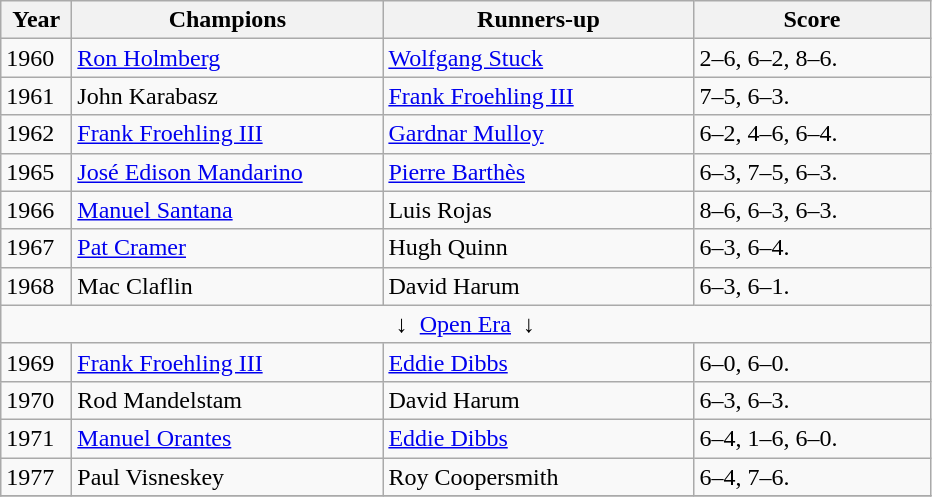<table class="wikitable">
<tr>
<th style="width:40px">Year</th>
<th style="width:200px">Champions</th>
<th style="width:200px">Runners-up</th>
<th style="width:150px" class="unsortable">Score</th>
</tr>
<tr>
<td>1960</td>
<td> <a href='#'>Ron Holmberg</a></td>
<td> <a href='#'>Wolfgang Stuck</a></td>
<td>2–6, 6–2, 8–6.</td>
</tr>
<tr>
<td>1961</td>
<td> John Karabasz</td>
<td> <a href='#'>Frank Froehling III</a></td>
<td>7–5, 6–3.</td>
</tr>
<tr>
<td>1962</td>
<td> <a href='#'>Frank Froehling III</a></td>
<td> <a href='#'>Gardnar Mulloy</a></td>
<td>6–2, 4–6, 6–4.</td>
</tr>
<tr>
<td>1965</td>
<td> <a href='#'>José Edison Mandarino</a></td>
<td> <a href='#'>Pierre Barthès</a></td>
<td>6–3, 7–5, 6–3.</td>
</tr>
<tr>
<td>1966</td>
<td> <a href='#'>Manuel Santana</a></td>
<td> Luis Rojas</td>
<td>8–6, 6–3, 6–3.</td>
</tr>
<tr>
<td>1967</td>
<td> <a href='#'>Pat Cramer</a></td>
<td> Hugh Quinn</td>
<td>6–3, 6–4.</td>
</tr>
<tr>
<td>1968</td>
<td> Mac Claflin</td>
<td> David Harum</td>
<td>6–3, 6–1.</td>
</tr>
<tr>
<td colspan=4 align=center>↓  <a href='#'>Open Era</a>  ↓</td>
</tr>
<tr>
<td>1969</td>
<td> <a href='#'>Frank Froehling III</a></td>
<td> <a href='#'>Eddie Dibbs</a></td>
<td>6–0, 6–0.</td>
</tr>
<tr>
<td>1970</td>
<td> Rod Mandelstam</td>
<td> David Harum</td>
<td>6–3, 6–3.</td>
</tr>
<tr>
<td>1971</td>
<td> <a href='#'>Manuel Orantes</a></td>
<td> <a href='#'>Eddie Dibbs</a></td>
<td>6–4, 1–6, 6–0.</td>
</tr>
<tr>
<td>1977</td>
<td> Paul Visneskey</td>
<td> Roy Coopersmith</td>
<td>6–4, 7–6.</td>
</tr>
<tr>
</tr>
</table>
